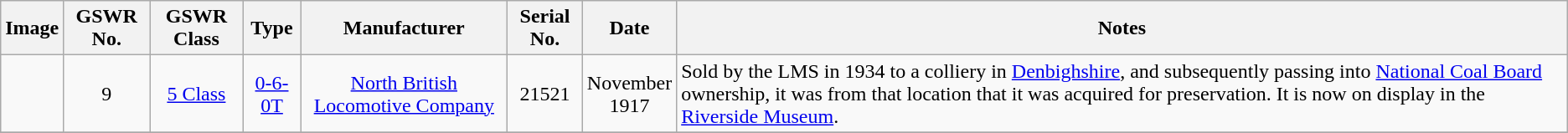<table class=wikitable style=text-align:center>
<tr>
<th>Image</th>
<th>GSWR No.</th>
<th>GSWR Class</th>
<th>Type</th>
<th>Manufacturer</th>
<th>Serial No.</th>
<th>Date</th>
<th>Notes</th>
</tr>
<tr>
<td></td>
<td>9</td>
<td><a href='#'>5 Class</a></td>
<td><a href='#'>0-6-0T</a></td>
<td><a href='#'>North British Locomotive Company</a></td>
<td>21521</td>
<td>November<br>1917</td>
<td align=left>Sold by the LMS in 1934 to a colliery in <a href='#'>Denbighshire</a>, and subsequently passing into <a href='#'>National Coal Board</a> ownership, it was from that location that it was acquired for preservation.  It is now on display in the <a href='#'>Riverside Museum</a>.</td>
</tr>
<tr>
</tr>
</table>
